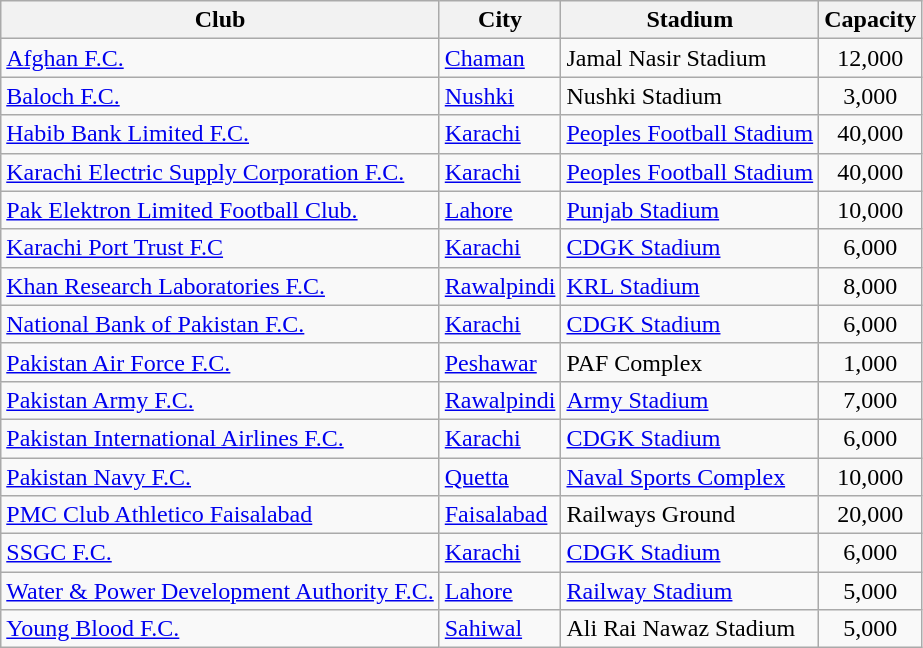<table class="wikitable sortable">
<tr>
<th>Club</th>
<th>City</th>
<th>Stadium</th>
<th>Capacity</th>
</tr>
<tr>
<td><a href='#'>Afghan F.C.</a></td>
<td><a href='#'>Chaman</a></td>
<td>Jamal Nasir Stadium</td>
<td style="text-align:center;">12,000</td>
</tr>
<tr>
<td><a href='#'>Baloch F.C.</a></td>
<td><a href='#'>Nushki</a></td>
<td>Nushki Stadium</td>
<td style="text-align:center;">3,000</td>
</tr>
<tr>
<td><a href='#'>Habib Bank Limited F.C.</a></td>
<td><a href='#'>Karachi</a></td>
<td><a href='#'>Peoples Football Stadium</a></td>
<td style="text-align:center;">40,000</td>
</tr>
<tr>
<td><a href='#'>Karachi Electric Supply Corporation F.C.</a></td>
<td><a href='#'>Karachi</a></td>
<td><a href='#'>Peoples Football Stadium</a></td>
<td style="text-align:center;">40,000</td>
</tr>
<tr>
<td><a href='#'>Pak Elektron Limited Football Club.</a></td>
<td><a href='#'>Lahore</a></td>
<td><a href='#'>Punjab Stadium</a></td>
<td style="text-align:center;">10,000</td>
</tr>
<tr>
<td><a href='#'>Karachi Port Trust F.C</a></td>
<td><a href='#'>Karachi</a></td>
<td><a href='#'>CDGK Stadium</a></td>
<td style="text-align:center;">6,000</td>
</tr>
<tr>
<td><a href='#'>Khan Research Laboratories F.C.</a></td>
<td><a href='#'>Rawalpindi</a></td>
<td><a href='#'>KRL Stadium</a></td>
<td style="text-align:center;">8,000</td>
</tr>
<tr>
<td><a href='#'>National Bank of Pakistan F.C.</a></td>
<td><a href='#'>Karachi</a></td>
<td><a href='#'>CDGK Stadium</a></td>
<td style="text-align:center;">6,000</td>
</tr>
<tr>
<td><a href='#'>Pakistan Air Force F.C.</a></td>
<td><a href='#'>Peshawar</a></td>
<td>PAF Complex</td>
<td style="text-align:center;">1,000</td>
</tr>
<tr>
<td><a href='#'>Pakistan Army F.C.</a></td>
<td><a href='#'>Rawalpindi</a></td>
<td><a href='#'>Army Stadium</a></td>
<td style="text-align:center;">7,000</td>
</tr>
<tr>
<td><a href='#'>Pakistan International Airlines F.C.</a></td>
<td><a href='#'>Karachi</a></td>
<td><a href='#'>CDGK Stadium</a></td>
<td style="text-align:center;">6,000</td>
</tr>
<tr>
<td><a href='#'>Pakistan Navy F.C.</a></td>
<td><a href='#'>Quetta</a></td>
<td><a href='#'>Naval Sports Complex</a></td>
<td style="text-align:center;">10,000</td>
</tr>
<tr>
<td><a href='#'>PMC Club Athletico Faisalabad</a></td>
<td><a href='#'>Faisalabad</a></td>
<td>Railways Ground</td>
<td style="text-align:center;">20,000</td>
</tr>
<tr>
<td><a href='#'>SSGC F.C.</a></td>
<td><a href='#'>Karachi</a></td>
<td><a href='#'>CDGK Stadium</a></td>
<td style="text-align:center;">6,000</td>
</tr>
<tr>
<td><a href='#'>Water & Power Development Authority F.C.</a></td>
<td><a href='#'>Lahore</a></td>
<td><a href='#'>Railway Stadium</a></td>
<td style="text-align:center;">5,000</td>
</tr>
<tr>
<td><a href='#'>Young Blood F.C.</a></td>
<td><a href='#'>Sahiwal</a></td>
<td>Ali Rai Nawaz Stadium</td>
<td style="text-align:center;">5,000</td>
</tr>
</table>
